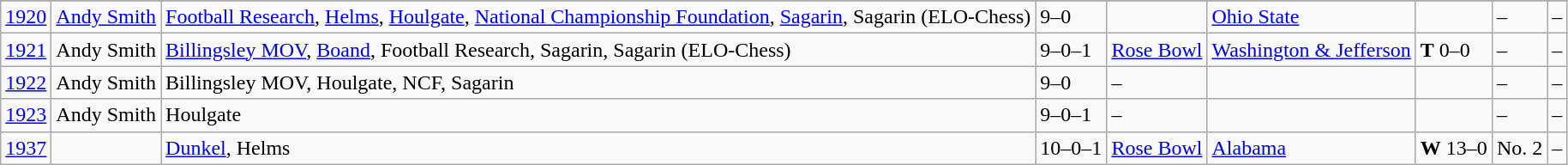<table class="wikitable">
<tr>
</tr>
<tr>
<td><a href='#'>1920</a></td>
<td><a href='#'>Andy Smith</a></td>
<td><a href='#'>Football Research</a>, <a href='#'>Helms</a>, <a href='#'>Houlgate</a>, <a href='#'>National Championship Foundation</a>, <a href='#'>Sagarin</a>, Sagarin (ELO-Chess)</td>
<td>9–0</td>
<td></td>
<td><a href='#'>Ohio State</a></td>
<td></td>
<td>–</td>
<td>–</td>
</tr>
<tr>
<td><a href='#'>1921</a></td>
<td>Andy Smith</td>
<td><a href='#'>Billingsley MOV</a>, <a href='#'>Boand</a>, Football Research, Sagarin, Sagarin (ELO-Chess)</td>
<td>9–0–1</td>
<td><a href='#'>Rose Bowl</a></td>
<td><a href='#'>Washington & Jefferson</a></td>
<td><strong>T</strong> 0–0</td>
<td>–</td>
<td>–</td>
</tr>
<tr>
<td><a href='#'>1922</a></td>
<td>Andy Smith</td>
<td>Billingsley MOV, Houlgate, NCF, Sagarin</td>
<td>9–0</td>
<td>–</td>
<td></td>
<td></td>
<td>–</td>
<td>–</td>
</tr>
<tr>
<td><a href='#'>1923</a></td>
<td>Andy Smith</td>
<td>Houlgate</td>
<td>9–0–1</td>
<td>–</td>
<td></td>
<td></td>
<td>–</td>
<td>–</td>
</tr>
<tr>
<td><a href='#'>1937</a></td>
<td></td>
<td><a href='#'>Dunkel</a>, Helms</td>
<td>10–0–1</td>
<td><a href='#'>Rose Bowl</a></td>
<td><a href='#'>Alabama</a></td>
<td><strong>W</strong> 13–0</td>
<td>No. 2</td>
<td>–</td>
</tr>
</table>
